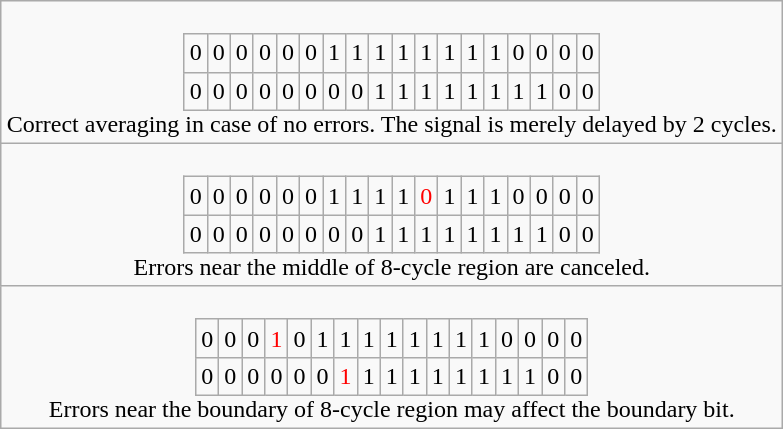<table class="wikitable" style="text-align:center; float:right; clear:right; margin-left:1em">
<tr>
<td><br><table style="border-collapse:collapse; margin:auto">
<tr style="border-bottom: solid black 1px">
<td>0</td>
<td>0</td>
<td>0</td>
<td>0</td>
<td>0</td>
<td>0</td>
<td style="border-left: solid black 1px">1</td>
<td>1</td>
<td>1</td>
<td>1</td>
<td>1</td>
<td>1</td>
<td>1</td>
<td>1</td>
<td style="border-left: solid black 1px">0</td>
<td>0</td>
<td>0</td>
<td>0</td>
</tr>
<tr>
<td>0</td>
<td>0</td>
<td>0</td>
<td>0</td>
<td>0</td>
<td>0</td>
<td>0</td>
<td>0</td>
<td style="border-left: solid black 1px">1</td>
<td>1</td>
<td>1</td>
<td>1</td>
<td>1</td>
<td>1</td>
<td>1</td>
<td>1</td>
<td style="border-left: solid black 1px">0</td>
<td>0</td>
</tr>
</table>
Correct averaging in case of no errors. The signal is merely delayed by 2 cycles.</td>
</tr>
<tr>
<td><br><table style="border-collapse:collapse; margin:auto">
<tr style="border-bottom: solid black 1px">
<td>0</td>
<td>0</td>
<td>0</td>
<td>0</td>
<td>0</td>
<td>0</td>
<td style="border-left: solid black 1px">1</td>
<td>1</td>
<td>1</td>
<td>1</td>
<td style="color: red">0</td>
<td>1</td>
<td>1</td>
<td>1</td>
<td style="border-left: solid black 1px">0</td>
<td>0</td>
<td>0</td>
<td>0</td>
</tr>
<tr>
<td>0</td>
<td>0</td>
<td>0</td>
<td>0</td>
<td>0</td>
<td>0</td>
<td>0</td>
<td>0</td>
<td style="border-left: solid black 1px">1</td>
<td>1</td>
<td>1</td>
<td>1</td>
<td>1</td>
<td>1</td>
<td>1</td>
<td>1</td>
<td style="border-left: solid black 1px">0</td>
<td>0</td>
</tr>
</table>
Errors near the middle of 8-cycle region are canceled.</td>
</tr>
<tr>
<td><br><table style="border-collapse:collapse; margin:auto">
<tr style="border-bottom: solid black 1px">
<td>0</td>
<td>0</td>
<td>0</td>
<td style="color: red">1</td>
<td>0</td>
<td style="border-left: solid black 1px">1</td>
<td>1</td>
<td>1</td>
<td>1</td>
<td>1</td>
<td>1</td>
<td>1</td>
<td>1</td>
<td style="border-left: solid black 1px">0</td>
<td>0</td>
<td>0</td>
<td>0</td>
</tr>
<tr>
<td>0</td>
<td>0</td>
<td>0</td>
<td>0</td>
<td>0</td>
<td>0</td>
<td style="color: red">1</td>
<td style="border-left: solid black 1px">1</td>
<td>1</td>
<td>1</td>
<td>1</td>
<td>1</td>
<td>1</td>
<td>1</td>
<td>1</td>
<td style="border-left: solid black 1px">0</td>
<td>0</td>
</tr>
</table>
Errors near the boundary of 8-cycle region may affect the boundary bit.</td>
</tr>
</table>
